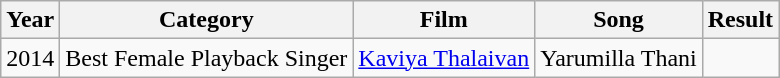<table class="wikitable sortable">
<tr>
<th>Year</th>
<th>Category</th>
<th>Film</th>
<th>Song</th>
<th>Result</th>
</tr>
<tr>
<td>2014</td>
<td>Best Female Playback Singer</td>
<td><a href='#'>Kaviya Thalaivan</a></td>
<td>Yarumilla Thani</td>
<td></td>
</tr>
</table>
